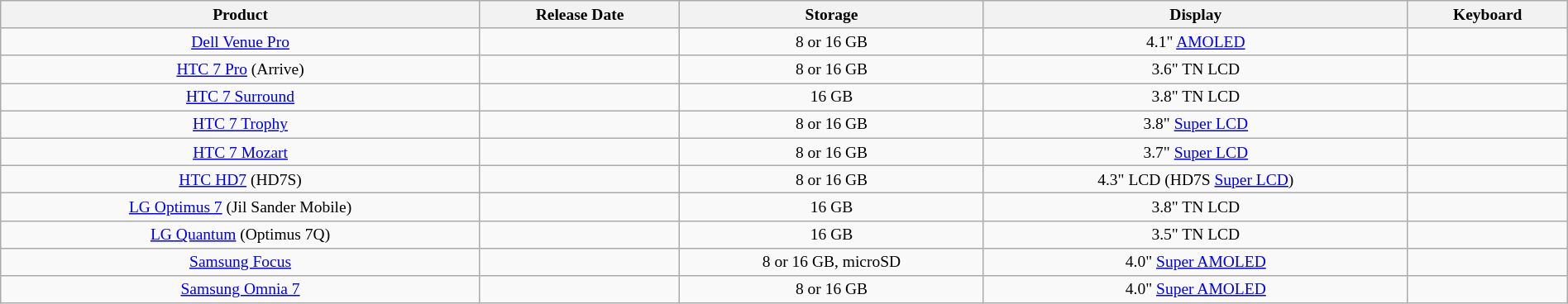<table class="wikitable sortable" style="font-size:small; text-align:center; width:100%;">
<tr>
<th>Product</th>
<th>Release Date</th>
<th>Storage</th>
<th>Display</th>
<th>Keyboard</th>
</tr>
<tr>
<td><a href='#'>Dell Venue Pro</a></td>
<td></td>
<td>8 or 16 GB</td>
<td>4.1" <a href='#'>AMOLED</a></td>
<td></td>
</tr>
<tr>
<td><a href='#'>HTC 7 Pro</a> (Arrive)</td>
<td></td>
<td>8 or 16 GB</td>
<td>3.6" TN LCD</td>
<td></td>
</tr>
<tr>
<td><a href='#'>HTC 7 Surround</a></td>
<td></td>
<td>16 GB</td>
<td>3.8" TN LCD</td>
<td></td>
</tr>
<tr>
<td><a href='#'>HTC 7 Trophy</a></td>
<td></td>
<td>8 or 16 GB</td>
<td>3.8" <a href='#'>Super LCD</a></td>
<td></td>
</tr>
<tr>
<td><a href='#'>HTC 7 Mozart</a></td>
<td></td>
<td>8 or 16 GB</td>
<td>3.7" <a href='#'>Super LCD</a></td>
<td></td>
</tr>
<tr>
<td><a href='#'>HTC HD7</a> (HD7S)</td>
<td></td>
<td>8 or 16 GB</td>
<td>4.3" LCD (HD7S <a href='#'>Super LCD</a>)</td>
<td></td>
</tr>
<tr>
<td><a href='#'>LG Optimus 7</a> (Jil Sander Mobile)</td>
<td></td>
<td>16 GB</td>
<td>3.8" TN LCD</td>
<td></td>
</tr>
<tr>
<td><a href='#'>LG Quantum</a> (Optimus 7Q)</td>
<td></td>
<td>16 GB</td>
<td>3.5" TN LCD</td>
<td></td>
</tr>
<tr>
<td><a href='#'>Samsung Focus</a></td>
<td></td>
<td>8 or 16 GB, microSD</td>
<td>4.0" <a href='#'>Super AMOLED</a></td>
<td></td>
</tr>
<tr>
<td><a href='#'>Samsung Omnia 7</a></td>
<td></td>
<td>8 or 16 GB</td>
<td>4.0" <a href='#'>Super AMOLED</a></td>
<td></td>
</tr>
</table>
